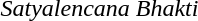<table>
<tr>
<td></td>
<td><em>Satyalencana Bhakti</em></td>
</tr>
</table>
